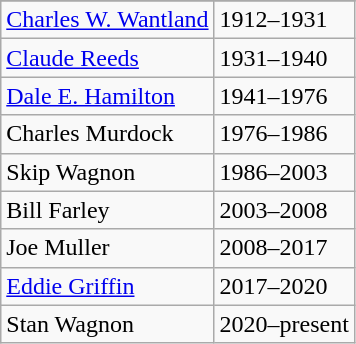<table class="wikitable">
<tr>
</tr>
<tr>
<td><a href='#'>Charles W. Wantland</a></td>
<td>1912–1931</td>
</tr>
<tr>
<td><a href='#'>Claude Reeds</a></td>
<td>1931–1940</td>
</tr>
<tr>
<td><a href='#'>Dale E. Hamilton</a></td>
<td>1941–1976</td>
</tr>
<tr>
<td>Charles Murdock</td>
<td>1976–1986</td>
</tr>
<tr>
<td>Skip Wagnon</td>
<td>1986–2003</td>
</tr>
<tr>
<td>Bill Farley</td>
<td>2003–2008</td>
</tr>
<tr>
<td>Joe Muller</td>
<td>2008–2017</td>
</tr>
<tr>
<td><a href='#'>Eddie Griffin</a></td>
<td>2017–2020</td>
</tr>
<tr>
<td>Stan Wagnon</td>
<td>2020–present</td>
</tr>
</table>
